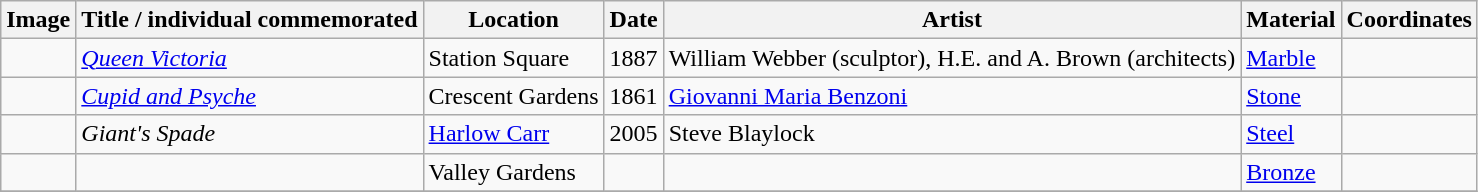<table class="wikitable sortable">
<tr>
<th class="unsortable">Image</th>
<th>Title / individual commemorated</th>
<th>Location</th>
<th>Date</th>
<th>Artist</th>
<th>Material</th>
<th>Coordinates</th>
</tr>
<tr>
<td></td>
<td><em><a href='#'>Queen Victoria</a></em></td>
<td>Station Square</td>
<td>1887</td>
<td>William Webber (sculptor), H.E. and A. Brown (architects)</td>
<td><a href='#'>Marble</a></td>
<td></td>
</tr>
<tr>
<td></td>
<td><em><a href='#'>Cupid and Psyche</a></em></td>
<td>Crescent Gardens</td>
<td>1861</td>
<td><a href='#'>Giovanni Maria Benzoni</a></td>
<td><a href='#'>Stone</a></td>
<td></td>
</tr>
<tr>
<td></td>
<td><em>Giant's Spade</em></td>
<td><a href='#'>Harlow Carr</a></td>
<td>2005</td>
<td>Steve Blaylock</td>
<td><a href='#'>Steel</a></td>
<td></td>
</tr>
<tr>
<td></td>
<td></td>
<td>Valley Gardens</td>
<td></td>
<td></td>
<td><a href='#'>Bronze</a></td>
<td></td>
</tr>
<tr>
</tr>
</table>
